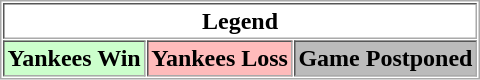<table align="center" border="1" cellpadding="2" cellspacing="1" style="border:1px solid #aaa">
<tr>
<th colspan="3">Legend</th>
</tr>
<tr>
<th bgcolor="ccffcc">Yankees Win</th>
<th bgcolor="ffbbbb">Yankees Loss</th>
<th bgcolor="bbbbbb">Game Postponed</th>
</tr>
</table>
